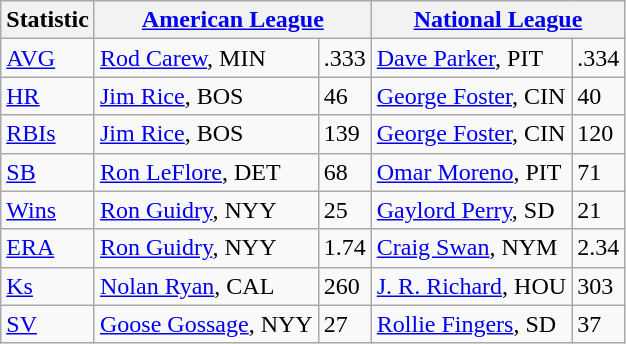<table class="wikitable">
<tr>
<th>Statistic</th>
<th colspan=2><a href='#'>American League</a></th>
<th colspan=2><a href='#'>National League</a></th>
</tr>
<tr>
<td><a href='#'>AVG</a></td>
<td><a href='#'>Rod Carew</a>, MIN</td>
<td>.333</td>
<td><a href='#'>Dave Parker</a>, PIT</td>
<td>.334</td>
</tr>
<tr>
<td><a href='#'>HR</a></td>
<td><a href='#'>Jim Rice</a>, BOS</td>
<td>46</td>
<td><a href='#'>George Foster</a>, CIN</td>
<td>40</td>
</tr>
<tr>
<td><a href='#'>RBIs</a></td>
<td><a href='#'>Jim Rice</a>, BOS</td>
<td>139</td>
<td><a href='#'>George Foster</a>, CIN</td>
<td>120</td>
</tr>
<tr>
<td><a href='#'>SB</a></td>
<td><a href='#'>Ron LeFlore</a>, DET</td>
<td>68</td>
<td><a href='#'>Omar Moreno</a>, PIT</td>
<td>71</td>
</tr>
<tr>
<td><a href='#'>Wins</a></td>
<td><a href='#'>Ron Guidry</a>, NYY</td>
<td>25</td>
<td><a href='#'>Gaylord Perry</a>, SD</td>
<td>21</td>
</tr>
<tr>
<td><a href='#'>ERA</a></td>
<td><a href='#'>Ron Guidry</a>, NYY</td>
<td>1.74</td>
<td><a href='#'>Craig Swan</a>, NYM</td>
<td>2.34</td>
</tr>
<tr>
<td><a href='#'>Ks</a></td>
<td><a href='#'>Nolan Ryan</a>, CAL</td>
<td>260</td>
<td><a href='#'>J. R. Richard</a>, HOU</td>
<td>303</td>
</tr>
<tr>
<td><a href='#'>SV</a></td>
<td><a href='#'>Goose Gossage</a>, NYY</td>
<td>27</td>
<td><a href='#'>Rollie Fingers</a>, SD</td>
<td>37</td>
</tr>
</table>
